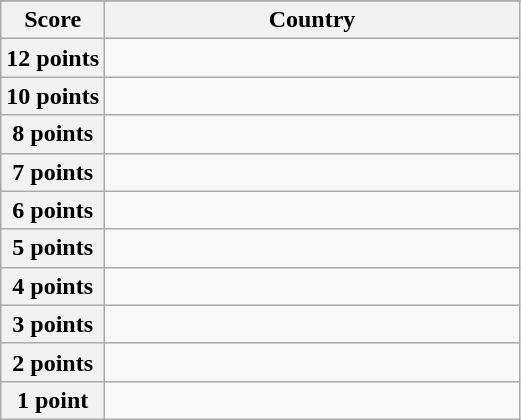<table class="wikitable">
<tr>
</tr>
<tr>
<th scope="col" width="20%">Score</th>
<th scope="col">Country</th>
</tr>
<tr>
<th scope="row">12 points</th>
<td></td>
</tr>
<tr>
<th scope="row">10 points</th>
<td></td>
</tr>
<tr>
<th scope="row">8 points</th>
<td></td>
</tr>
<tr>
<th scope="row">7 points</th>
<td></td>
</tr>
<tr>
<th scope="row">6 points</th>
<td></td>
</tr>
<tr>
<th scope="row">5 points</th>
<td></td>
</tr>
<tr>
<th scope="row">4 points</th>
<td></td>
</tr>
<tr>
<th scope="row">3 points</th>
<td></td>
</tr>
<tr>
<th scope="row">2 points</th>
<td></td>
</tr>
<tr>
<th scope="row">1 point</th>
<td></td>
</tr>
</table>
